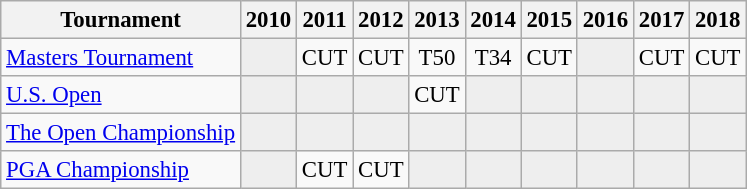<table class="wikitable" style="font-size:95%;text-align:center;">
<tr>
<th>Tournament</th>
<th>2010</th>
<th>2011</th>
<th>2012</th>
<th>2013</th>
<th>2014</th>
<th>2015</th>
<th>2016</th>
<th>2017</th>
<th>2018</th>
</tr>
<tr>
<td align=left><a href='#'>Masters Tournament</a></td>
<td style="background:#eeeeee;"></td>
<td>CUT</td>
<td>CUT</td>
<td>T50</td>
<td>T34</td>
<td>CUT</td>
<td style="background:#eeeeee;"></td>
<td>CUT</td>
<td>CUT</td>
</tr>
<tr>
<td align=left><a href='#'>U.S. Open</a></td>
<td style="background:#eeeeee;"></td>
<td style="background:#eeeeee;"></td>
<td style="background:#eeeeee;"></td>
<td>CUT</td>
<td style="background:#eeeeee;"></td>
<td style="background:#eeeeee;"></td>
<td style="background:#eeeeee;"></td>
<td style="background:#eeeeee;"></td>
<td style="background:#eeeeee;"></td>
</tr>
<tr>
<td align=left><a href='#'>The Open Championship</a></td>
<td style="background:#eeeeee;"></td>
<td style="background:#eeeeee;"></td>
<td style="background:#eeeeee;"></td>
<td style="background:#eeeeee;"></td>
<td style="background:#eeeeee;"></td>
<td style="background:#eeeeee;"></td>
<td style="background:#eeeeee;"></td>
<td style="background:#eeeeee;"></td>
<td style="background:#eeeeee;"></td>
</tr>
<tr>
<td align=left><a href='#'>PGA Championship</a></td>
<td style="background:#eeeeee;"></td>
<td>CUT</td>
<td>CUT</td>
<td style="background:#eeeeee;"></td>
<td style="background:#eeeeee;"></td>
<td style="background:#eeeeee;"></td>
<td style="background:#eeeeee;"></td>
<td style="background:#eeeeee;"></td>
<td style="background:#eeeeee;"></td>
</tr>
</table>
